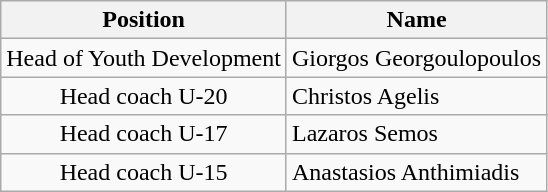<table class="wikitable" style="text-align: center;">
<tr>
<th>Position</th>
<th>Name</th>
</tr>
<tr>
<td>Head of Youth Development</td>
<td style="text-align:left;">Giorgos Georgoulopoulos</td>
</tr>
<tr>
<td>Head coach U-20</td>
<td style="text-align:left;">Christos Agelis</td>
</tr>
<tr>
<td>Head coach U-17</td>
<td style="text-align:left;">Lazaros Semos</td>
</tr>
<tr>
<td>Head coach U-15</td>
<td style="text-align:left;">Anastasios Anthimiadis</td>
</tr>
</table>
